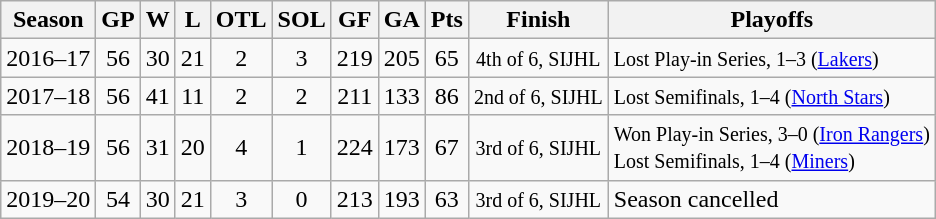<table class="wikitable" style="text-align:center">
<tr>
<th>Season</th>
<th>GP</th>
<th>W</th>
<th>L</th>
<th>OTL</th>
<th>SOL</th>
<th>GF</th>
<th>GA</th>
<th>Pts</th>
<th>Finish</th>
<th>Playoffs</th>
</tr>
<tr>
<td>2016–17</td>
<td>56</td>
<td>30</td>
<td>21</td>
<td>2</td>
<td>3</td>
<td>219</td>
<td>205</td>
<td>65</td>
<td><small>4th of 6, SIJHL</small></td>
<td align=left><small>Lost Play-in Series, 1–3 (<a href='#'>Lakers</a>)</small></td>
</tr>
<tr>
<td>2017–18</td>
<td>56</td>
<td>41</td>
<td>11</td>
<td>2</td>
<td>2</td>
<td>211</td>
<td>133</td>
<td>86</td>
<td><small>2nd of 6, SIJHL</small></td>
<td align=left><small>Lost Semifinals, 1–4 (<a href='#'>North Stars</a>)</small></td>
</tr>
<tr>
<td>2018–19</td>
<td>56</td>
<td>31</td>
<td>20</td>
<td>4</td>
<td>1</td>
<td>224</td>
<td>173</td>
<td>67</td>
<td><small>3rd of 6, SIJHL</small></td>
<td align=left><small>Won Play-in Series, 3–0 (<a href='#'>Iron Rangers</a>)<br>Lost Semifinals, 1–4 (<a href='#'>Miners</a>)</small></td>
</tr>
<tr>
<td>2019–20</td>
<td>54</td>
<td>30</td>
<td>21</td>
<td>3</td>
<td>0</td>
<td>213</td>
<td>193</td>
<td>63</td>
<td><small>3rd of 6, SIJHL</small></td>
<td align=left>Season cancelled</td>
</tr>
</table>
